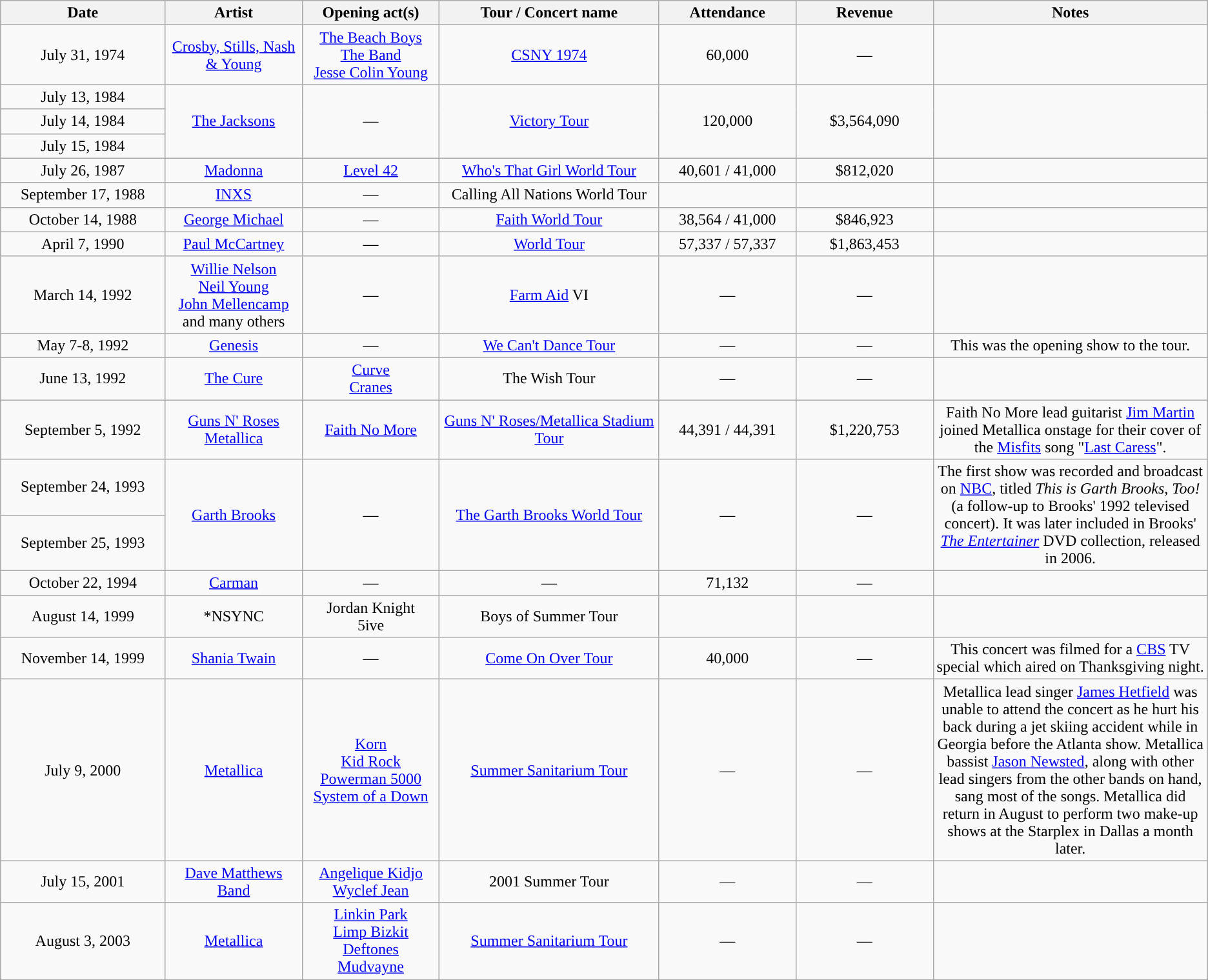<table class="wikitable" style="text-align:center;">
<tr>
<th width=12% style="text-align:center;">Date</th>
<th width=10% style="text-align:center;">Artist</th>
<th width=10% style="text-align:center;">Opening act(s)</th>
<th width=16% style="text-align:center;">Tour / Concert name</th>
<th width=10% style="text-align:center;">Attendance</th>
<th width=10% style="text-align:center;">Revenue</th>
<th width=20% style="text-align:center;">Notes</th>
</tr>
<tr>
<td>July 31, 1974</td>
<td><a href='#'>Crosby, Stills, Nash & Young</a></td>
<td><a href='#'>The Beach Boys</a><br><a href='#'>The Band</a><br><a href='#'>Jesse Colin Young</a></td>
<td><a href='#'>CSNY 1974</a></td>
<td>60,000</td>
<td>—</td>
<td></td>
</tr>
<tr>
<td>July 13, 1984</td>
<td rowspan=3><a href='#'>The Jacksons</a></td>
<td rowspan=3>—</td>
<td rowspan=3><a href='#'>Victory Tour</a></td>
<td rowspan=3>120,000</td>
<td rowspan=3>$3,564,090</td>
<td rowspan=3></td>
</tr>
<tr>
<td>July 14, 1984</td>
</tr>
<tr>
<td>July 15, 1984</td>
</tr>
<tr>
<td>July 26, 1987</td>
<td><a href='#'>Madonna</a></td>
<td><a href='#'>Level 42</a></td>
<td><a href='#'>Who's That Girl World Tour</a></td>
<td>40,601 / 41,000</td>
<td>$812,020</td>
<td></td>
</tr>
<tr>
<td>September 17, 1988</td>
<td><a href='#'>INXS</a></td>
<td>—</td>
<td>Calling All Nations World Tour</td>
<td></td>
<td></td>
<td></td>
</tr>
<tr>
<td>October 14, 1988</td>
<td><a href='#'>George Michael</a></td>
<td>—</td>
<td><a href='#'>Faith World Tour</a></td>
<td>38,564 / 41,000</td>
<td>$846,923</td>
<td></td>
</tr>
<tr>
<td>April 7, 1990</td>
<td><a href='#'>Paul McCartney</a></td>
<td>—</td>
<td><a href='#'>World Tour</a></td>
<td>57,337 / 57,337</td>
<td>$1,863,453</td>
<td></td>
</tr>
<tr>
<td>March 14, 1992</td>
<td><a href='#'>Willie Nelson</a><br><a href='#'>Neil Young</a><br><a href='#'>John Mellencamp</a> and many others</td>
<td>—</td>
<td><a href='#'>Farm Aid</a> VI</td>
<td>—</td>
<td>—</td>
<td></td>
</tr>
<tr>
<td>May 7-8, 1992</td>
<td><a href='#'>Genesis</a></td>
<td>—</td>
<td><a href='#'>We Can't Dance Tour</a></td>
<td>—</td>
<td>—</td>
<td>This was the opening show to the tour.</td>
</tr>
<tr>
<td>June 13, 1992</td>
<td><a href='#'>The Cure</a></td>
<td><a href='#'>Curve</a><br><a href='#'>Cranes</a></td>
<td>The Wish Tour</td>
<td>—</td>
<td>—</td>
<td></td>
</tr>
<tr>
<td>September 5, 1992</td>
<td><a href='#'>Guns N' Roses</a><br><a href='#'>Metallica</a></td>
<td><a href='#'>Faith No More</a></td>
<td><a href='#'>Guns N' Roses/Metallica Stadium Tour</a></td>
<td>44,391 / 44,391</td>
<td>$1,220,753</td>
<td>Faith No More lead guitarist <a href='#'>Jim Martin</a> joined Metallica onstage for their cover of the <a href='#'>Misfits</a> song "<a href='#'>Last Caress</a>".</td>
</tr>
<tr>
<td>September 24, 1993</td>
<td rowspan=2><a href='#'>Garth Brooks</a></td>
<td rowspan=2>—</td>
<td rowspan=2><a href='#'>The Garth Brooks World Tour</a></td>
<td rowspan=2>—</td>
<td rowspan=2>—</td>
<td rowspan=2>The first show was recorded and broadcast on <a href='#'>NBC</a>, titled <em>This is Garth Brooks, Too!</em> (a follow-up to Brooks' 1992 televised concert). It was later included in Brooks' <em><a href='#'>The Entertainer</a></em> DVD collection, released in 2006.</td>
</tr>
<tr>
<td>September 25, 1993</td>
</tr>
<tr>
<td>October 22, 1994</td>
<td><a href='#'>Carman</a></td>
<td>—</td>
<td>—</td>
<td>71,132</td>
<td>—</td>
<td></td>
</tr>
<tr>
<td>August 14, 1999</td>
<td>*NSYNC</td>
<td>Jordan Knight<br>5ive</td>
<td>Boys of Summer Tour</td>
<td></td>
<td></td>
<td></td>
</tr>
<tr>
<td>November 14, 1999</td>
<td><a href='#'>Shania Twain</a></td>
<td>—</td>
<td><a href='#'>Come On Over Tour</a></td>
<td>40,000</td>
<td>—</td>
<td>This concert was filmed for a <a href='#'>CBS</a> TV special which aired on Thanksgiving night.</td>
</tr>
<tr>
<td>July 9, 2000</td>
<td><a href='#'>Metallica</a></td>
<td><a href='#'>Korn</a><br><a href='#'>Kid Rock</a><br><a href='#'>Powerman 5000</a><br><a href='#'>System of a Down</a></td>
<td><a href='#'>Summer Sanitarium Tour</a></td>
<td>—</td>
<td>—</td>
<td>Metallica lead singer <a href='#'>James Hetfield</a> was unable to attend the concert as he hurt his back during a jet skiing accident while in Georgia before the Atlanta show. Metallica bassist <a href='#'>Jason Newsted</a>, along with other lead singers from the other bands on hand, sang most of the songs. Metallica did return in August to perform two make-up shows at the Starplex in Dallas a month later.</td>
</tr>
<tr>
<td>July 15, 2001</td>
<td><a href='#'>Dave Matthews Band</a></td>
<td><a href='#'>Angelique Kidjo</a><br><a href='#'>Wyclef Jean</a></td>
<td>2001 Summer Tour</td>
<td>—</td>
<td>—</td>
<td></td>
</tr>
<tr>
<td>August 3, 2003</td>
<td><a href='#'>Metallica</a></td>
<td><a href='#'>Linkin Park</a><br><a href='#'>Limp Bizkit</a><br><a href='#'>Deftones</a><br><a href='#'>Mudvayne</a></td>
<td><a href='#'>Summer Sanitarium Tour</a></td>
<td>—</td>
<td>—</td>
<td></td>
</tr>
</table>
